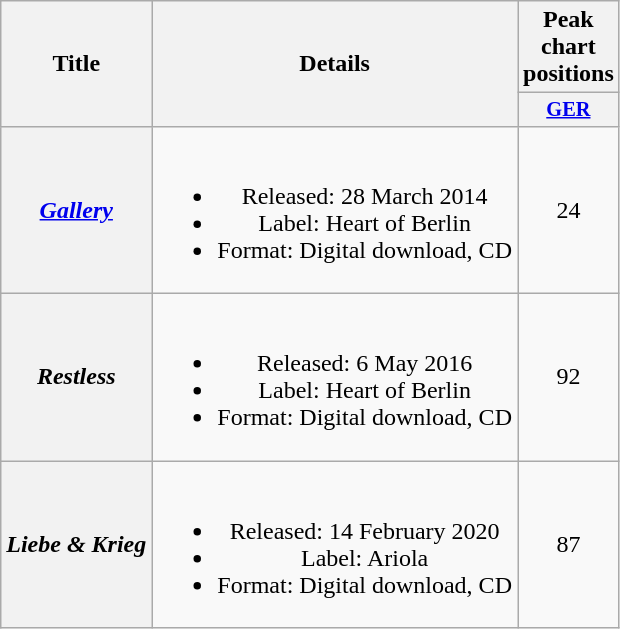<table class="wikitable plainrowheaders" style="text-align:center;">
<tr>
<th scope="col" rowspan="2">Title</th>
<th scope="col" rowspan="2">Details</th>
<th scope="col" colspan="1">Peak chart positions</th>
</tr>
<tr>
<th scope="col" style="width:3em;font-size:85%;"><a href='#'>GER</a><br></th>
</tr>
<tr>
<th scope="row"><em><a href='#'>Gallery</a></em></th>
<td><br><ul><li>Released: 28 March 2014</li><li>Label: Heart of Berlin</li><li>Format: Digital download, CD</li></ul></td>
<td>24</td>
</tr>
<tr>
<th scope="row"><em>Restless</em></th>
<td><br><ul><li>Released: 6 May 2016</li><li>Label: Heart of Berlin</li><li>Format: Digital download, CD</li></ul></td>
<td>92</td>
</tr>
<tr>
<th scope="row"><em>Liebe & Krieg</em></th>
<td><br><ul><li>Released: 14 February 2020</li><li>Label: Ariola</li><li>Format: Digital download, CD</li></ul></td>
<td>87</td>
</tr>
</table>
